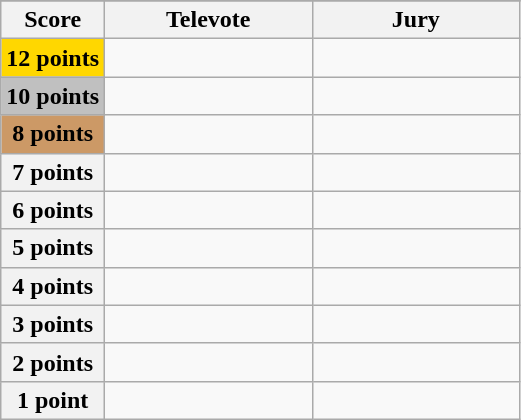<table class="wikitable">
<tr>
</tr>
<tr>
<th scope="col" width="20%">Score</th>
<th scope="col" width="40%">Televote</th>
<th scope="col" width="40%">Jury</th>
</tr>
<tr>
<th scope="row" style="background:gold">12 points</th>
<td></td>
<td></td>
</tr>
<tr>
<th scope="row" style="background:silver">10 points</th>
<td></td>
<td></td>
</tr>
<tr>
<th scope="row" style="background:#CC9966">8 points</th>
<td></td>
<td></td>
</tr>
<tr>
<th scope="row">7 points</th>
<td></td>
<td></td>
</tr>
<tr>
<th scope="row">6 points</th>
<td></td>
<td></td>
</tr>
<tr>
<th scope="row">5 points</th>
<td></td>
<td></td>
</tr>
<tr>
<th scope="row">4 points</th>
<td></td>
<td></td>
</tr>
<tr>
<th scope="row">3 points</th>
<td></td>
<td></td>
</tr>
<tr>
<th scope="row">2 points</th>
<td></td>
<td></td>
</tr>
<tr>
<th scope="row">1 point</th>
<td></td>
<td></td>
</tr>
</table>
